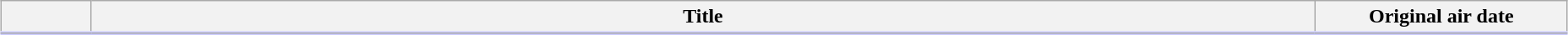<table class="wikitable" style="width:98%; margin:auto; background:#FFF;">
<tr style="border-bottom: 3px solid #CCF;">
<th style="width:4em;"></th>
<th>Title</th>
<th style="width:12em;">Original air date</th>
</tr>
<tr>
</tr>
</table>
